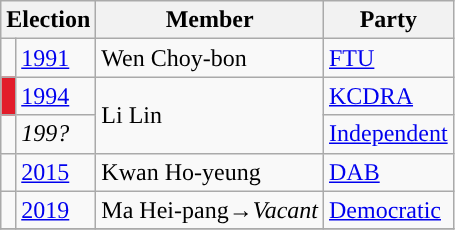<table class="wikitable">
<tr>
<th colspan="2">Election</th>
<th>Member</th>
<th>Party</th>
</tr>
<tr>
<td style="background-color:"></td>
<td><a href='#'>1991</a></td>
<td>Wen Choy-bon</td>
<td><a href='#'>FTU</a></td>
</tr>
<tr>
<td style="background-color:#E21C2A"></td>
<td><a href='#'>1994</a></td>
<td rowspan=2>Li Lin</td>
<td><a href='#'>KCDRA</a></td>
</tr>
<tr>
<td style="background-color:"></td>
<td><em>199?</em></td>
<td><a href='#'>Independent</a></td>
</tr>
<tr>
<td style="background-color:"></td>
<td><a href='#'>2015</a></td>
<td>Kwan Ho-yeung</td>
<td><a href='#'>DAB</a></td>
</tr>
<tr>
<td style="background-color:"></td>
<td><a href='#'>2019</a></td>
<td>Ma Hei-pang→<em>Vacant</em></td>
<td><a href='#'>Democratic</a></td>
</tr>
<tr>
</tr>
</table>
